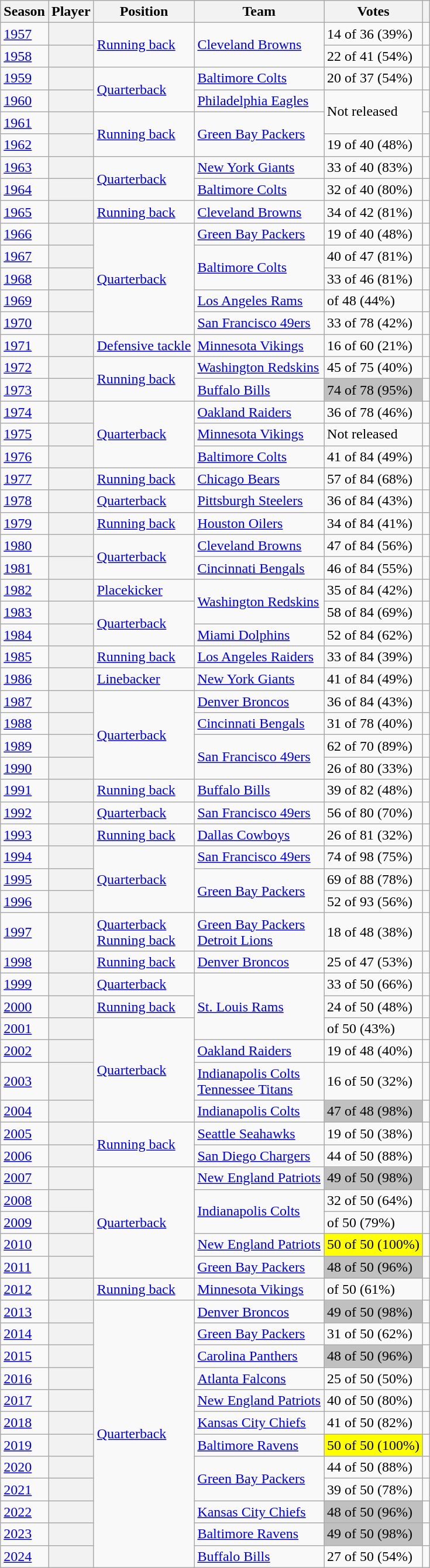<table class="wikitable sortable plainrowheaders">
<tr>
<th scope="col">Season</th>
<th scope="col">Player</th>
<th scope="col">Position</th>
<th scope="col">Team</th>
<th scope="col" class="unsortable">Votes</th>
<th scope="col" class="unsortable"></th>
</tr>
<tr>
<td><a href='#'>1957</a></td>
<th scope="row"></th>
<td rowspan="2"><a href='#'>Running back</a></td>
<td rowspan="2"><a href='#'>Cleveland Browns</a></td>
<td>14 of 36 (39%)</td>
<td></td>
</tr>
<tr>
<td><a href='#'>1958</a></td>
<th scope="row"> </th>
<td>22 of 41 (54%)</td>
<td></td>
</tr>
<tr>
<td><a href='#'>1959</a></td>
<th scope="row"></th>
<td rowspan="2"><a href='#'>Quarterback</a></td>
<td><a href='#'>Baltimore Colts</a></td>
<td>20 of 37 (54%)</td>
<td></td>
</tr>
<tr>
<td><a href='#'>1960</a></td>
<th scope="row"></th>
<td><a href='#'>Philadelphia Eagles</a></td>
<td rowspan = 2>Not released</td>
<td></td>
</tr>
<tr>
<td><a href='#'>1961</a></td>
<th scope="row"></th>
<td rowspan="2"><a href='#'>Running back</a></td>
<td rowspan="2"><a href='#'>Green Bay Packers</a></td>
<td></td>
</tr>
<tr>
<td><a href='#'>1962</a></td>
<th scope="row"></th>
<td>19 of 40 (48%)</td>
<td></td>
</tr>
<tr>
<td><a href='#'>1963</a></td>
<th scope="row"></th>
<td rowspan="2"><a href='#'>Quarterback</a></td>
<td><a href='#'>New York Giants</a></td>
<td>33 of 40 (83%)</td>
<td></td>
</tr>
<tr>
<td><a href='#'>1964</a></td>
<th scope="row"> </th>
<td><a href='#'>Baltimore Colts</a></td>
<td>32 of 40 (80%)</td>
<td></td>
</tr>
<tr>
<td><a href='#'>1965</a></td>
<th scope="row"> </th>
<td><a href='#'>Running back</a></td>
<td><a href='#'>Cleveland Browns</a></td>
<td>34 of 42 (81%)</td>
<td></td>
</tr>
<tr>
<td><a href='#'>1966</a></td>
<th scope="row"></th>
<td rowspan="5"><a href='#'>Quarterback</a></td>
<td><a href='#'>Green Bay Packers</a></td>
<td>19 of 40 (48%)</td>
<td></td>
</tr>
<tr>
<td><a href='#'>1967</a></td>
<th scope="row"> </th>
<td rowspan="2"><a href='#'>Baltimore Colts</a></td>
<td>40 of 47 (81%)</td>
<td></td>
</tr>
<tr>
<td><a href='#'>1968</a></td>
<th scope="row"></th>
<td>33 of 46 (81%)</td>
<td></td>
</tr>
<tr>
<td><a href='#'>1969</a></td>
<th scope="row"></th>
<td><a href='#'>Los Angeles Rams</a></td>
<td> of 48 (44%)</td>
<td></td>
</tr>
<tr>
<td><a href='#'>1970</a></td>
<th scope="row"></th>
<td><a href='#'>San Francisco 49ers</a></td>
<td>33 of 78 (42%)</td>
<td></td>
</tr>
<tr>
<td><a href='#'>1971</a></td>
<th scope="row"></th>
<td><a href='#'>Defensive tackle</a></td>
<td><a href='#'>Minnesota Vikings</a></td>
<td>16 of 60 (21%)</td>
<td></td>
</tr>
<tr>
<td><a href='#'>1972</a></td>
<th scope="row"></th>
<td rowspan="2"><a href='#'>Running back</a></td>
<td><a href='#'>Washington Redskins</a></td>
<td>45 of 75 (40%)</td>
<td></td>
</tr>
<tr>
<td><a href='#'>1973</a></td>
<th scope="row"></th>
<td><a href='#'>Buffalo Bills</a></td>
<td style="background: silver">74 of 78 (95%)</td>
<td></td>
</tr>
<tr>
<td><a href='#'>1974</a></td>
<th scope="row"></th>
<td rowspan="3"><a href='#'>Quarterback</a></td>
<td><a href='#'>Oakland Raiders</a></td>
<td>36 of 78 (46%)</td>
<td></td>
</tr>
<tr>
<td><a href='#'>1975</a></td>
<th scope="row"></th>
<td><a href='#'>Minnesota Vikings</a></td>
<td>Not released</td>
<td></td>
</tr>
<tr>
<td><a href='#'>1976</a></td>
<th scope="row"></th>
<td><a href='#'>Baltimore Colts</a></td>
<td>41 of 84 (49%)</td>
<td></td>
</tr>
<tr>
<td><a href='#'>1977</a></td>
<th scope="row"></th>
<td><a href='#'>Running back</a></td>
<td><a href='#'>Chicago Bears</a></td>
<td>57 of 84 (68%)</td>
<td></td>
</tr>
<tr>
<td><a href='#'>1978</a></td>
<th scope="row"></th>
<td><a href='#'>Quarterback</a></td>
<td><a href='#'>Pittsburgh Steelers</a></td>
<td>36 of 84 (43%)</td>
<td></td>
</tr>
<tr>
<td><a href='#'>1979</a></td>
<th scope="row"></th>
<td><a href='#'>Running back</a></td>
<td><a href='#'>Houston Oilers</a></td>
<td>34 of 84 (41%)</td>
<td></td>
</tr>
<tr>
<td><a href='#'>1980</a></td>
<th scope="row"></th>
<td rowspan="2"><a href='#'>Quarterback</a></td>
<td><a href='#'>Cleveland Browns</a></td>
<td>47 of 84 (56%)</td>
<td></td>
</tr>
<tr>
<td><a href='#'>1981</a></td>
<th scope="row"></th>
<td><a href='#'>Cincinnati Bengals</a></td>
<td>46 of 84 (55%)</td>
<td></td>
</tr>
<tr>
<td><a href='#'>1982</a></td>
<th scope="row"></th>
<td><a href='#'>Placekicker</a></td>
<td rowspan="2"><a href='#'>Washington Redskins</a></td>
<td>35 of 84 (42%)</td>
<td></td>
</tr>
<tr>
<td><a href='#'>1983</a></td>
<th scope="row"></th>
<td rowspan="2"><a href='#'>Quarterback</a></td>
<td>58 of 84 (69%)</td>
<td></td>
</tr>
<tr>
<td><a href='#'>1984</a></td>
<th scope="row"></th>
<td><a href='#'>Miami Dolphins</a></td>
<td>52 of 84 (62%)</td>
<td></td>
</tr>
<tr>
<td><a href='#'>1985</a></td>
<th scope="row"></th>
<td><a href='#'>Running back</a></td>
<td><a href='#'>Los Angeles Raiders</a></td>
<td>33 of 84 (39%)</td>
<td></td>
</tr>
<tr>
<td><a href='#'>1986</a></td>
<th scope="row"></th>
<td><a href='#'>Linebacker</a></td>
<td><a href='#'>New York Giants</a></td>
<td>41 of 84 (49%)</td>
<td></td>
</tr>
<tr>
<td><a href='#'>1987</a></td>
<th scope="row"></th>
<td rowspan="4"><a href='#'>Quarterback</a></td>
<td><a href='#'>Denver Broncos</a></td>
<td>36 of 84 (43%)</td>
<td></td>
</tr>
<tr>
<td><a href='#'>1988</a></td>
<th scope="row"></th>
<td><a href='#'>Cincinnati Bengals</a></td>
<td>31 of 78 (40%)</td>
<td></td>
</tr>
<tr>
<td><a href='#'>1989</a></td>
<th scope="row"></th>
<td rowspan="2"><a href='#'>San Francisco 49ers</a></td>
<td>62 of 70 (89%)</td>
<td></td>
</tr>
<tr>
<td><a href='#'>1990</a></td>
<th scope="row"> </th>
<td>26 of 80 (33%)</td>
<td></td>
</tr>
<tr>
<td><a href='#'>1991</a></td>
<th scope="row"></th>
<td><a href='#'>Running back</a></td>
<td><a href='#'>Buffalo Bills</a></td>
<td>39 of 82 (48%)</td>
<td></td>
</tr>
<tr>
<td><a href='#'>1992</a></td>
<th scope="row"></th>
<td><a href='#'>Quarterback</a></td>
<td><a href='#'>San Francisco 49ers</a></td>
<td>56 of 80 (70%)</td>
<td></td>
</tr>
<tr>
<td><a href='#'>1993</a></td>
<th scope="row"></th>
<td><a href='#'>Running back</a></td>
<td><a href='#'>Dallas Cowboys</a></td>
<td>26 of 81 (32%)</td>
<td></td>
</tr>
<tr>
<td><a href='#'>1994</a></td>
<th scope="row"> </th>
<td rowspan="3"><a href='#'>Quarterback</a></td>
<td><a href='#'>San Francisco 49ers</a></td>
<td>74 of 98 (75%)</td>
<td></td>
</tr>
<tr>
<td><a href='#'>1995</a></td>
<th scope="row"></th>
<td rowspan="2"><a href='#'>Green Bay Packers</a></td>
<td>69 of 88 (78%)</td>
<td></td>
</tr>
<tr>
<td><a href='#'>1996</a></td>
<th scope="row"> </th>
<td>52 of 93 (56%)</td>
<td></td>
</tr>
<tr>
<td><a href='#'>1997</a></td>
<th scope="row"> <br></th>
<td><a href='#'>Quarterback</a><br><a href='#'>Running back</a></td>
<td><a href='#'>Green Bay Packers</a><br><a href='#'>Detroit Lions</a></td>
<td>18 of 48 (38%)</td>
<td></td>
</tr>
<tr>
<td><a href='#'>1998</a></td>
<th scope="row"></th>
<td><a href='#'>Running back</a></td>
<td><a href='#'>Denver Broncos</a></td>
<td>25 of 47 (53%)</td>
<td></td>
</tr>
<tr>
<td><a href='#'>1999</a></td>
<th scope="row"></th>
<td><a href='#'>Quarterback</a></td>
<td rowspan="3"><a href='#'>St. Louis Rams</a></td>
<td>33 of 50 (66%)</td>
<td></td>
</tr>
<tr>
<td><a href='#'>2000</a></td>
<th scope="row"></th>
<td><a href='#'>Running back</a></td>
<td>24 of 50 (48%)</td>
<td></td>
</tr>
<tr>
<td><a href='#'>2001</a></td>
<th scope="row"> </th>
<td rowspan="4"><a href='#'>Quarterback</a></td>
<td> of 50 (43%)</td>
<td></td>
</tr>
<tr>
<td><a href='#'>2002</a></td>
<th scope="row"></th>
<td><a href='#'>Oakland Raiders</a></td>
<td>19 of 48 (40%)</td>
<td></td>
</tr>
<tr>
<td><a href='#'>2003</a></td>
<th scope="row"><br></th>
<td><a href='#'>Indianapolis Colts</a><br><a href='#'>Tennessee Titans</a></td>
<td>16 of 50 (32%)</td>
<td></td>
</tr>
<tr>
<td><a href='#'>2004</a></td>
<th scope="row"> </th>
<td><a href='#'>Indianapolis Colts</a></td>
<td style="background: silver">47 of 48 (98%)</td>
<td></td>
</tr>
<tr>
<td><a href='#'>2005</a></td>
<th scope="row"></th>
<td rowspan="2"><a href='#'>Running back</a></td>
<td><a href='#'>Seattle Seahawks</a></td>
<td>19 of 50 (38%)</td>
<td></td>
</tr>
<tr>
<td><a href='#'>2006</a></td>
<th scope="row"></th>
<td><a href='#'>San Diego Chargers</a></td>
<td>44 of 50 (88%)</td>
<td></td>
</tr>
<tr>
<td><a href='#'>2007</a></td>
<th scope="row"></th>
<td rowspan="5"><a href='#'>Quarterback</a></td>
<td><a href='#'>New England Patriots</a></td>
<td style="background: silver">49 of 50 (98%)</td>
<td></td>
</tr>
<tr>
<td><a href='#'>2008</a></td>
<th scope="row"> </th>
<td rowspan="2"><a href='#'>Indianapolis Colts</a></td>
<td>32 of 50 (64%)</td>
<td></td>
</tr>
<tr>
<td><a href='#'>2009</a></td>
<th scope="row"> </th>
<td> of 50 (79%)</td>
<td></td>
</tr>
<tr>
<td><a href='#'>2010</a></td>
<th scope="row"> </th>
<td><a href='#'>New England Patriots</a></td>
<td style="background: yellow;">50 of 50 (100%)</td>
<td></td>
</tr>
<tr>
<td><a href='#'>2011</a></td>
<th scope="row"></th>
<td><a href='#'>Green Bay Packers</a></td>
<td style="background: silver">48 of 50 (96%)</td>
<td></td>
</tr>
<tr>
<td><a href='#'>2012</a></td>
<th scope="row"></th>
<td><a href='#'>Running back</a></td>
<td><a href='#'>Minnesota Vikings</a></td>
<td> of 50 (61%)</td>
<td></td>
</tr>
<tr>
<td><a href='#'>2013</a></td>
<th scope="row"> </th>
<td rowspan="12"><a href='#'>Quarterback</a></td>
<td><a href='#'>Denver Broncos</a></td>
<td style="background: silver">49 of 50 (98%)</td>
<td></td>
</tr>
<tr>
<td><a href='#'>2014</a></td>
<th scope="row"> </th>
<td><a href='#'>Green Bay Packers</a></td>
<td>31 of 50 (62%)</td>
<td></td>
</tr>
<tr>
<td><a href='#'>2015</a></td>
<th scope="row"></th>
<td><a href='#'>Carolina Panthers</a></td>
<td style="background: silver">48 of 50 (96%)</td>
<td></td>
</tr>
<tr>
<td><a href='#'>2016</a></td>
<th scope="row"></th>
<td><a href='#'>Atlanta Falcons</a></td>
<td>25 of 50 (50%)</td>
<td></td>
</tr>
<tr>
<td><a href='#'>2017</a></td>
<th scope="row"> </th>
<td><a href='#'>New England Patriots</a></td>
<td>40 of 50 (80%)</td>
<td></td>
</tr>
<tr>
<td><a href='#'>2018</a></td>
<th scope="row"></th>
<td><a href='#'>Kansas City Chiefs</a></td>
<td>41 of 50 (82%)</td>
<td></td>
</tr>
<tr>
<td><a href='#'>2019</a></td>
<th scope="row"></th>
<td><a href='#'>Baltimore Ravens</a></td>
<td style="background: yellow;">50 of 50 (100%)</td>
<td></td>
</tr>
<tr>
<td><a href='#'>2020</a></td>
<th scope="row"> </th>
<td rowspan="2"><a href='#'>Green Bay Packers</a></td>
<td>44 of 50 (88%)</td>
<td></td>
</tr>
<tr>
<td><a href='#'>2021</a></td>
<th scope="row"> </th>
<td>39 of 50 (78%)</td>
<td></td>
</tr>
<tr>
<td><a href='#'>2022</a></td>
<th scope="row"> </th>
<td><a href='#'>Kansas City Chiefs</a></td>
<td style="background: silver">48 of 50 (96%)</td>
<td></td>
</tr>
<tr>
<td><a href='#'>2023</a></td>
<th scope="row"> </th>
<td><a href='#'>Baltimore Ravens</a></td>
<td style="background: silver">49 of 50 (98%)</td>
<td></td>
</tr>
<tr>
<td><a href='#'>2024</a></td>
<th scope="row"></th>
<td><a href='#'>Buffalo Bills</a></td>
<td>27 of 50 (54%)</td>
<td></td>
</tr>
</table>
